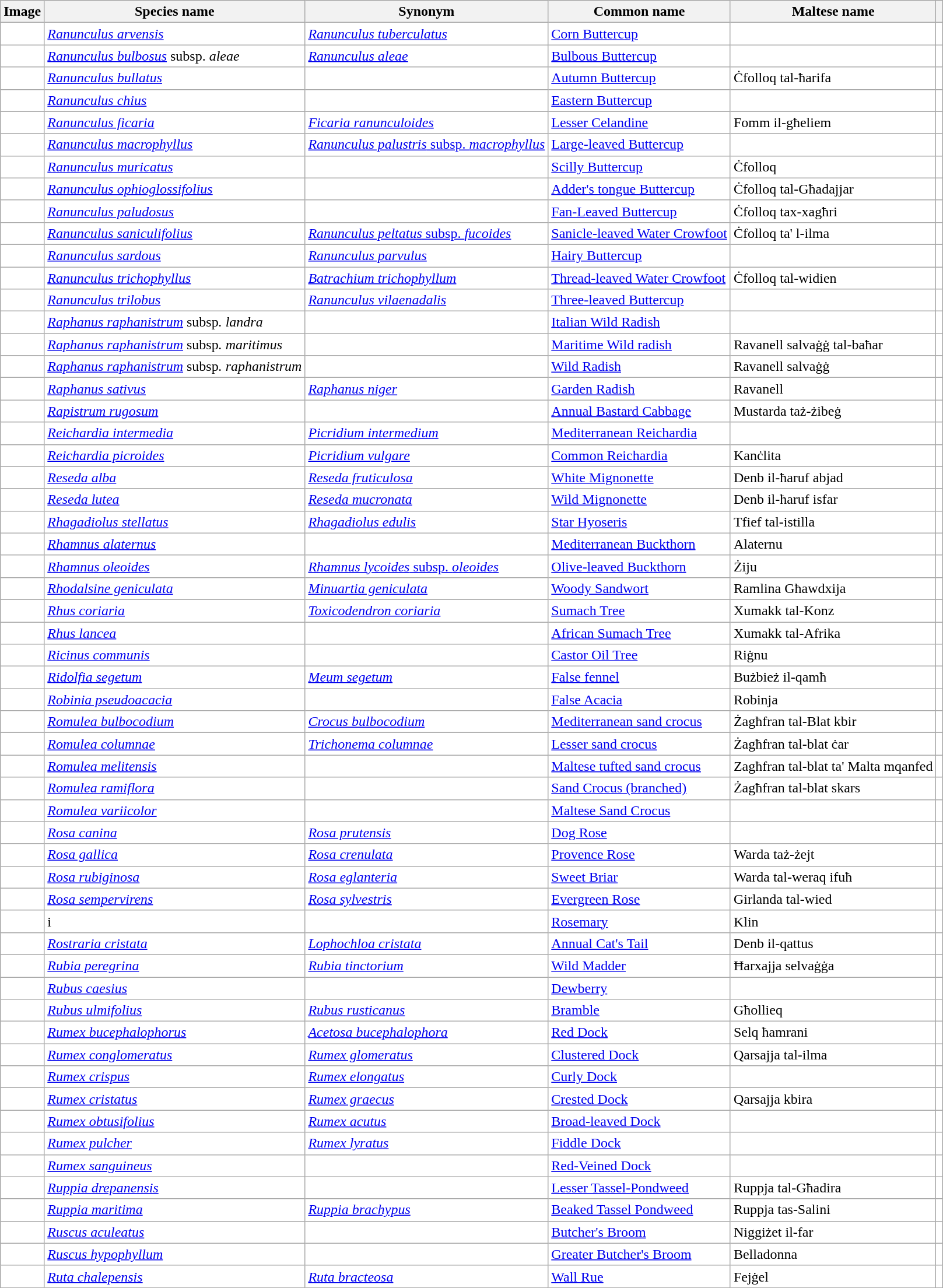<table class="wikitable" style="background: white">
<tr>
<th>Image</th>
<th>Species name</th>
<th>Synonym</th>
<th>Common name</th>
<th>Maltese name</th>
<th></th>
</tr>
<tr>
<td></td>
<td><em><a href='#'>Ranunculus arvensis</a></em></td>
<td><em><a href='#'>Ranunculus tuberculatus</a></em></td>
<td><a href='#'>Corn Buttercup</a></td>
<td></td>
<td></td>
</tr>
<tr>
<td></td>
<td><em><a href='#'>Ranunculus bulbosus</a></em> subsp. <em>aleae</em></td>
<td><em><a href='#'>Ranunculus aleae</a></em></td>
<td><a href='#'>Bulbous Buttercup</a></td>
<td></td>
<td></td>
</tr>
<tr>
<td></td>
<td><em><a href='#'>Ranunculus bullatus</a></em></td>
<td></td>
<td><a href='#'>Autumn Buttercup</a></td>
<td>Ċfolloq tal-ħarifa</td>
<td></td>
</tr>
<tr>
<td></td>
<td><em><a href='#'>Ranunculus chius</a></em></td>
<td></td>
<td><a href='#'>Eastern Buttercup</a></td>
<td></td>
<td></td>
</tr>
<tr>
<td></td>
<td><em><a href='#'>Ranunculus ficaria</a></em></td>
<td><em><a href='#'>Ficaria ranunculoides</a></em></td>
<td><a href='#'>Lesser Celandine</a></td>
<td>Fomm il-għeliem</td>
<td></td>
</tr>
<tr>
<td></td>
<td><em><a href='#'>Ranunculus macrophyllus</a></em></td>
<td><a href='#'><em>Ranunculus palustris</em> subsp. <em>macrophyllus </em></a></td>
<td><a href='#'>Large-leaved Buttercup</a></td>
<td></td>
<td></td>
</tr>
<tr>
<td></td>
<td><em><a href='#'>Ranunculus muricatus</a></em></td>
<td></td>
<td><a href='#'>Scilly Buttercup</a></td>
<td>Ċfolloq</td>
<td></td>
</tr>
<tr>
<td></td>
<td><em><a href='#'>Ranunculus ophioglossifolius</a></em></td>
<td></td>
<td><a href='#'>Adder's tongue Buttercup</a></td>
<td>Ċfolloq tal-Għadajjar</td>
<td></td>
</tr>
<tr>
<td></td>
<td><em><a href='#'>Ranunculus paludosus</a></em></td>
<td></td>
<td><a href='#'>Fan-Leaved Buttercup</a></td>
<td>Ċfolloq tax-xagħri</td>
<td></td>
</tr>
<tr>
<td></td>
<td><em><a href='#'>Ranunculus saniculifolius</a></em></td>
<td><a href='#'><em>Ranunculus peltatus</em> subsp. <em>fucoides </em></a></td>
<td><a href='#'>Sanicle-leaved Water Crowfoot</a></td>
<td>Ċfolloq ta' l-ilma</td>
<td></td>
</tr>
<tr>
<td></td>
<td><em><a href='#'>Ranunculus sardous</a></em></td>
<td><em><a href='#'>Ranunculus parvulus</a></em></td>
<td><a href='#'>Hairy Buttercup</a></td>
<td></td>
<td></td>
</tr>
<tr>
<td></td>
<td><em><a href='#'>Ranunculus trichophyllus</a></em></td>
<td><em><a href='#'>Batrachium trichophyllum</a></em></td>
<td><a href='#'>Thread-leaved Water Crowfoot</a></td>
<td>Ċfolloq tal-widien</td>
<td></td>
</tr>
<tr>
<td></td>
<td><em><a href='#'>Ranunculus trilobus</a></em></td>
<td><em><a href='#'>Ranunculus vilaenadalis</a></em></td>
<td><a href='#'>Three-leaved Buttercup</a></td>
<td></td>
<td></td>
</tr>
<tr>
<td></td>
<td><em><a href='#'>Raphanus raphanistrum</a></em> subsp<em>. landra</em></td>
<td></td>
<td><a href='#'>Italian Wild Radish</a></td>
<td></td>
<td></td>
</tr>
<tr>
<td></td>
<td><em><a href='#'>Raphanus raphanistrum</a></em> subsp<em>. maritimus</em></td>
<td></td>
<td><a href='#'>Maritime Wild radish</a></td>
<td>Ravanell salvaġġ tal-baħar</td>
<td></td>
</tr>
<tr>
<td></td>
<td><em><a href='#'>Raphanus raphanistrum</a></em> subsp<em>. raphanistrum</em></td>
<td></td>
<td><a href='#'>Wild Radish</a></td>
<td>Ravanell salvaġġ</td>
<td></td>
</tr>
<tr>
<td></td>
<td><em><a href='#'>Raphanus sativus</a></em></td>
<td><em><a href='#'>Raphanus niger</a></em></td>
<td><a href='#'>Garden Radish</a></td>
<td>Ravanell</td>
<td></td>
</tr>
<tr>
<td></td>
<td><em><a href='#'>Rapistrum rugosum</a></em></td>
<td></td>
<td><a href='#'>Annual Bastard Cabbage</a></td>
<td>Mustarda taż-żibeġ</td>
<td></td>
</tr>
<tr>
<td></td>
<td><em><a href='#'>Reichardia intermedia</a></em></td>
<td><em><a href='#'>Picridium intermedium</a></em></td>
<td><a href='#'>Mediterranean Reichardia</a></td>
<td></td>
<td></td>
</tr>
<tr>
<td></td>
<td><em><a href='#'>Reichardia picroides</a></em></td>
<td><em><a href='#'>Picridium vulgare</a></em></td>
<td><a href='#'>Common Reichardia</a></td>
<td>Kanċlita</td>
<td></td>
</tr>
<tr>
<td></td>
<td><em><a href='#'>Reseda alba</a></em></td>
<td><em><a href='#'>Reseda fruticulosa</a></em></td>
<td><a href='#'>White Mignonette</a></td>
<td>Denb il-ħaruf abjad</td>
<td></td>
</tr>
<tr>
<td></td>
<td><em><a href='#'>Reseda lutea</a></em></td>
<td><em><a href='#'>Reseda mucronata</a></em></td>
<td><a href='#'>Wild Mignonette</a></td>
<td>Denb il-ħaruf isfar</td>
<td></td>
</tr>
<tr>
<td></td>
<td><em><a href='#'>Rhagadiolus stellatus</a></em></td>
<td><em><a href='#'>Rhagadiolus edulis</a></em></td>
<td><a href='#'>Star Hyoseris</a></td>
<td>Tfief tal-istilla</td>
<td></td>
</tr>
<tr>
<td></td>
<td><em><a href='#'>Rhamnus alaternus</a></em></td>
<td></td>
<td><a href='#'>Mediterranean Buckthorn</a></td>
<td>Alaternu</td>
<td></td>
</tr>
<tr>
<td></td>
<td><em><a href='#'>Rhamnus oleoides</a></em></td>
<td><a href='#'><em>Rhamnus lycoides</em> subsp. <em>oleoides </em></a></td>
<td><a href='#'>Olive-leaved Buckthorn</a></td>
<td>Żiju</td>
<td></td>
</tr>
<tr>
<td></td>
<td><em><a href='#'>Rhodalsine geniculata</a></em></td>
<td><em><a href='#'>Minuartia geniculata</a></em></td>
<td><a href='#'>Woody Sandwort</a></td>
<td>Ramlina Għawdxija</td>
<td></td>
</tr>
<tr>
<td></td>
<td><em><a href='#'>Rhus coriaria</a></em></td>
<td><em><a href='#'>Toxicodendron coriaria</a></em></td>
<td><a href='#'>Sumach Tree</a></td>
<td>Xumakk tal-Konz</td>
<td></td>
</tr>
<tr>
<td></td>
<td><em><a href='#'>Rhus lancea</a></em></td>
<td></td>
<td><a href='#'>African Sumach Tree</a></td>
<td>Xumakk tal-Afrika</td>
<td></td>
</tr>
<tr>
<td></td>
<td><em><a href='#'>Ricinus communis</a></em></td>
<td></td>
<td><a href='#'>Castor Oil Tree</a></td>
<td>Riġnu</td>
<td></td>
</tr>
<tr>
<td></td>
<td><em><a href='#'>Ridolfia segetum</a></em></td>
<td><em><a href='#'>Meum segetum</a></em></td>
<td><a href='#'>False fennel</a></td>
<td>Bużbież il-qamħ</td>
<td></td>
</tr>
<tr>
<td></td>
<td><em><a href='#'>Robinia pseudoacacia</a></em></td>
<td></td>
<td><a href='#'>False Acacia</a></td>
<td>Robinja</td>
<td></td>
</tr>
<tr>
<td></td>
<td><em><a href='#'>Romulea bulbocodium</a></em></td>
<td><em><a href='#'>Crocus bulbocodium</a></em></td>
<td><a href='#'>Mediterranean sand crocus</a></td>
<td>Żagħfran tal-Blat kbir</td>
<td></td>
</tr>
<tr>
<td></td>
<td><em><a href='#'>Romulea columnae</a></em></td>
<td><em><a href='#'>Trichonema columnae</a></em></td>
<td><a href='#'>Lesser sand crocus</a></td>
<td>Żagħfran tal-blat ċar</td>
<td></td>
</tr>
<tr>
<td></td>
<td><em><a href='#'>Romulea melitensis</a></em></td>
<td></td>
<td><a href='#'>Maltese tufted sand crocus</a></td>
<td>Zagħfran tal-blat ta' Malta mqanfed</td>
<td></td>
</tr>
<tr>
<td></td>
<td><em><a href='#'>Romulea ramiflora</a></em></td>
<td></td>
<td><a href='#'>Sand Crocus (branched)</a></td>
<td>Żagħfran tal-blat skars</td>
<td></td>
</tr>
<tr>
<td></td>
<td><em><a href='#'>Romulea variicolor</a></em></td>
<td></td>
<td><a href='#'>Maltese Sand Crocus</a></td>
<td></td>
<td></td>
</tr>
<tr>
<td></td>
<td><em><a href='#'>Rosa canina</a></em></td>
<td><em><a href='#'>Rosa prutensis</a></em></td>
<td><a href='#'>Dog Rose</a></td>
<td></td>
<td></td>
</tr>
<tr>
<td></td>
<td><em><a href='#'>Rosa gallica</a></em></td>
<td><em><a href='#'>Rosa crenulata</a></em></td>
<td><a href='#'>Provence Rose</a></td>
<td>Warda taż-żejt</td>
<td></td>
</tr>
<tr>
<td></td>
<td><em><a href='#'>Rosa rubiginosa</a></em></td>
<td><em><a href='#'>Rosa eglanteria</a></em></td>
<td><a href='#'>Sweet Briar</a></td>
<td>Warda tal-weraq ifuħ</td>
<td></td>
</tr>
<tr>
<td></td>
<td><em><a href='#'>Rosa sempervirens</a></em></td>
<td><em><a href='#'>Rosa sylvestris</a></em></td>
<td><a href='#'>Evergreen Rose</a></td>
<td>Girlanda tal-wied</td>
<td></td>
</tr>
<tr>
<td></td>
<td>i</td>
<td></td>
<td><a href='#'>Rosemary</a></td>
<td>Klin</td>
<td></td>
</tr>
<tr>
<td></td>
<td><em><a href='#'>Rostraria cristata</a></em></td>
<td><em><a href='#'>Lophochloa cristata</a></em></td>
<td><a href='#'>Annual Cat's Tail</a></td>
<td>Denb il-qattus</td>
<td></td>
</tr>
<tr>
<td></td>
<td><em><a href='#'>Rubia peregrina</a></em></td>
<td><em><a href='#'>Rubia tinctorium</a></em></td>
<td><a href='#'>Wild Madder</a></td>
<td>Ħarxajja selvaġġa</td>
<td></td>
</tr>
<tr>
<td></td>
<td><em><a href='#'>Rubus caesius</a></em></td>
<td></td>
<td><a href='#'>Dewberry</a></td>
<td></td>
<td></td>
</tr>
<tr>
<td></td>
<td><em><a href='#'>Rubus ulmifolius</a></em></td>
<td><em><a href='#'>Rubus rusticanus</a></em></td>
<td><a href='#'>Bramble</a></td>
<td>Għollieq</td>
<td></td>
</tr>
<tr>
<td></td>
<td><em><a href='#'>Rumex bucephalophorus</a></em></td>
<td><em><a href='#'>Acetosa bucephalophora</a></em></td>
<td><a href='#'>Red Dock</a></td>
<td>Selq ħamrani</td>
<td></td>
</tr>
<tr>
<td></td>
<td><em><a href='#'>Rumex conglomeratus</a></em></td>
<td><em><a href='#'>Rumex glomeratus</a></em></td>
<td><a href='#'>Clustered Dock</a></td>
<td>Qarsajja tal-ilma</td>
<td></td>
</tr>
<tr>
<td></td>
<td><em><a href='#'>Rumex crispus</a></em></td>
<td><em><a href='#'>Rumex elongatus</a></em></td>
<td><a href='#'>Curly Dock</a></td>
<td></td>
<td></td>
</tr>
<tr>
<td></td>
<td><em><a href='#'>Rumex cristatus</a></em></td>
<td><em><a href='#'>Rumex graecus</a></em></td>
<td><a href='#'>Crested Dock</a></td>
<td>Qarsajja kbira</td>
<td></td>
</tr>
<tr>
<td></td>
<td><em><a href='#'>Rumex obtusifolius</a></em></td>
<td><em><a href='#'>Rumex acutus</a></em></td>
<td><a href='#'>Broad-leaved Dock</a></td>
<td></td>
<td></td>
</tr>
<tr>
<td></td>
<td><em><a href='#'>Rumex pulcher</a></em></td>
<td><em><a href='#'>Rumex lyratus</a></em></td>
<td><a href='#'>Fiddle Dock</a></td>
<td></td>
<td></td>
</tr>
<tr>
<td></td>
<td><em><a href='#'>Rumex sanguineus</a></em></td>
<td></td>
<td><a href='#'>Red-Veined Dock</a></td>
<td></td>
<td></td>
</tr>
<tr>
<td></td>
<td><em><a href='#'>Ruppia drepanensis</a></em></td>
<td></td>
<td><a href='#'>Lesser Tassel-Pondweed</a></td>
<td>Ruppja tal-Għadira</td>
<td></td>
</tr>
<tr>
<td></td>
<td><em><a href='#'>Ruppia maritima</a></em></td>
<td><em><a href='#'>Ruppia brachypus</a></em></td>
<td><a href='#'>Beaked Tassel Pondweed</a></td>
<td>Ruppja tas-Salini</td>
<td></td>
</tr>
<tr>
<td></td>
<td><em><a href='#'>Ruscus aculeatus</a></em></td>
<td></td>
<td><a href='#'>Butcher's Broom</a></td>
<td>Niggiżet il-far</td>
<td></td>
</tr>
<tr>
<td></td>
<td><em><a href='#'>Ruscus hypophyllum</a></em></td>
<td></td>
<td><a href='#'>Greater Butcher's Broom</a></td>
<td>Belladonna</td>
<td></td>
</tr>
<tr>
<td></td>
<td><em><a href='#'>Ruta chalepensis</a></em></td>
<td><em><a href='#'>Ruta bracteosa</a></em></td>
<td><a href='#'>Wall Rue</a></td>
<td>Fejġel</td>
<td></td>
</tr>
</table>
